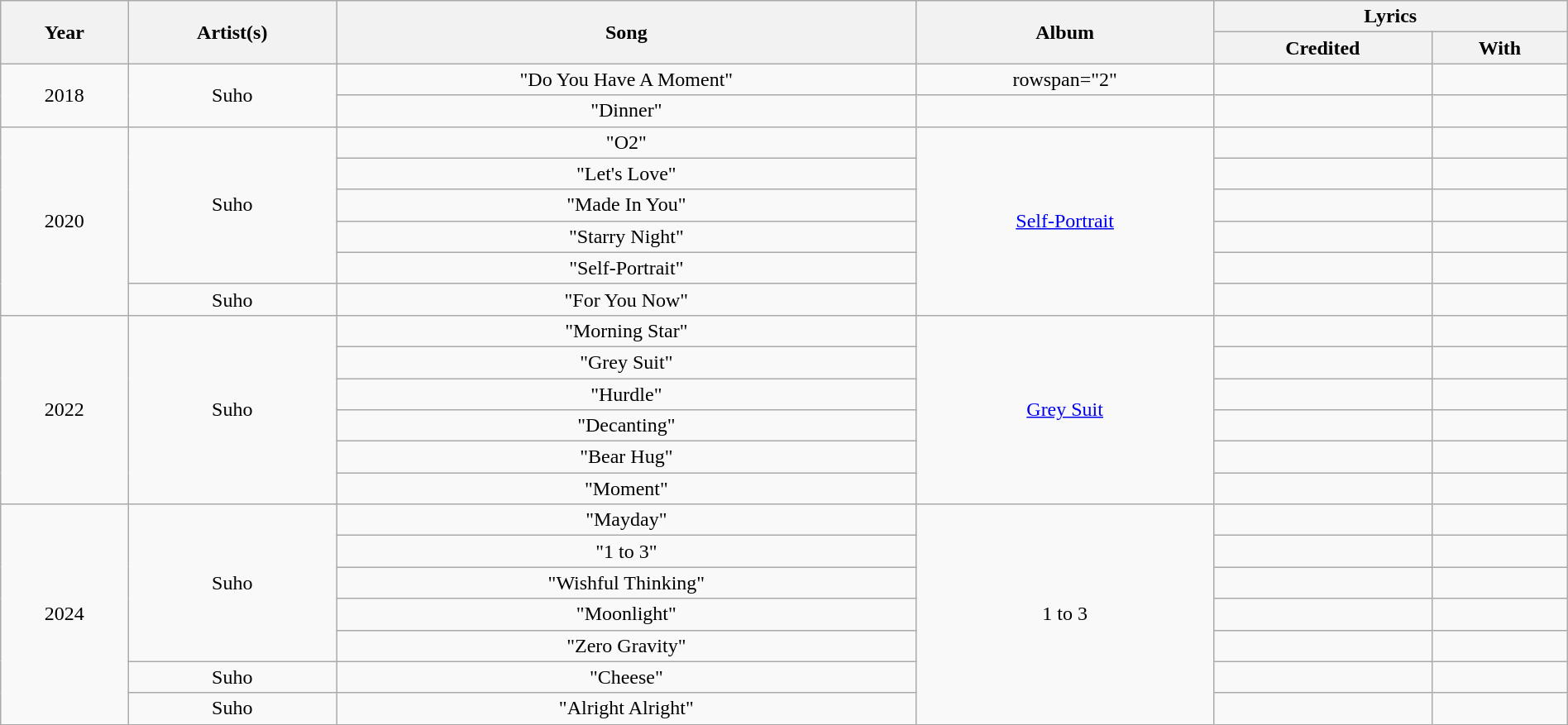<table class="wikitable" style="text-align:center;  width:100%">
<tr>
<th rowspan="2">Year</th>
<th rowspan="2">Artist(s)</th>
<th rowspan="2">Song</th>
<th rowspan="2">Album</th>
<th colspan="2">Lyrics</th>
</tr>
<tr>
<th>Credited</th>
<th>With</th>
</tr>
<tr>
<td rowspan="2">2018</td>
<td rowspan="2">Suho </td>
<td>"Do You Have A Moment"</td>
<td>rowspan="2" </td>
<td></td>
<td></td>
</tr>
<tr>
<td>"Dinner"</td>
<td></td>
<td></td>
</tr>
<tr>
<td rowspan="6">2020</td>
<td rowspan="5">Suho</td>
<td>"O2"</td>
<td rowspan="6"><a href='#'>Self-Portrait</a></td>
<td></td>
<td></td>
</tr>
<tr>
<td>"Let's Love"</td>
<td></td>
<td></td>
</tr>
<tr>
<td>"Made In You"</td>
<td></td>
<td></td>
</tr>
<tr>
<td>"Starry Night"</td>
<td></td>
<td></td>
</tr>
<tr>
<td>"Self-Portrait"</td>
<td></td>
<td></td>
</tr>
<tr>
<td>Suho </td>
<td>"For You Now"</td>
<td></td>
<td></td>
</tr>
<tr>
<td rowspan="6">2022</td>
<td rowspan="6">Suho</td>
<td>"Morning Star"</td>
<td rowspan="6"><a href='#'>Grey Suit</a></td>
<td></td>
<td></td>
</tr>
<tr>
<td>"Grey Suit"</td>
<td></td>
<td></td>
</tr>
<tr>
<td>"Hurdle"</td>
<td></td>
<td></td>
</tr>
<tr>
<td>"Decanting"</td>
<td></td>
<td></td>
</tr>
<tr>
<td>"Bear Hug"</td>
<td></td>
<td></td>
</tr>
<tr>
<td>"Moment"</td>
<td></td>
<td></td>
</tr>
<tr>
<td rowspan="7">2024</td>
<td rowspan="5">Suho</td>
<td>"Mayday"</td>
<td rowspan="7">1 to 3</td>
<td></td>
<td></td>
</tr>
<tr>
<td>"1 to 3"</td>
<td></td>
<td></td>
</tr>
<tr>
<td>"Wishful Thinking"</td>
<td></td>
<td></td>
</tr>
<tr>
<td>"Moonlight"</td>
<td></td>
<td></td>
</tr>
<tr>
<td>"Zero Gravity"</td>
<td></td>
<td></td>
</tr>
<tr>
<td>Suho </td>
<td>"Cheese"</td>
<td></td>
<td></td>
</tr>
<tr>
<td>Suho </td>
<td>"Alright Alright"</td>
<td></td>
<td></td>
</tr>
</table>
